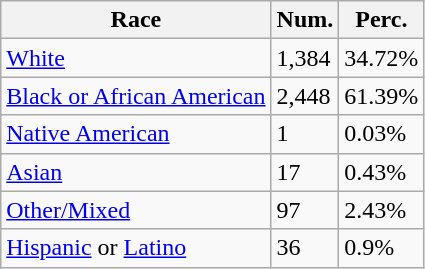<table class="wikitable">
<tr>
<th>Race</th>
<th>Num.</th>
<th>Perc.</th>
</tr>
<tr>
<td><a href='#'>White</a></td>
<td>1,384</td>
<td>34.72%</td>
</tr>
<tr>
<td><a href='#'>Black or African American</a></td>
<td>2,448</td>
<td>61.39%</td>
</tr>
<tr>
<td><a href='#'>Native American</a></td>
<td>1</td>
<td>0.03%</td>
</tr>
<tr>
<td><a href='#'>Asian</a></td>
<td>17</td>
<td>0.43%</td>
</tr>
<tr>
<td><a href='#'>Other/Mixed</a></td>
<td>97</td>
<td>2.43%</td>
</tr>
<tr>
<td><a href='#'>Hispanic</a> or <a href='#'>Latino</a></td>
<td>36</td>
<td>0.9%</td>
</tr>
</table>
